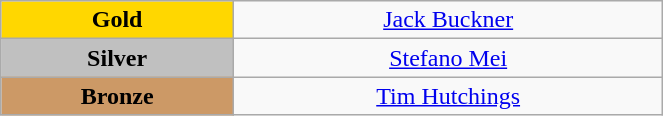<table class="wikitable" style="text-align:center; " width="35%">
<tr>
<td bgcolor="gold"><strong>Gold</strong></td>
<td><a href='#'>Jack Buckner</a><br>  <small><em></em></small></td>
</tr>
<tr>
<td bgcolor="silver"><strong>Silver</strong></td>
<td><a href='#'>Stefano Mei</a><br>  <small><em></em></small></td>
</tr>
<tr>
<td bgcolor="CC9966"><strong>Bronze</strong></td>
<td><a href='#'>Tim Hutchings</a><br>  <small><em></em></small></td>
</tr>
</table>
